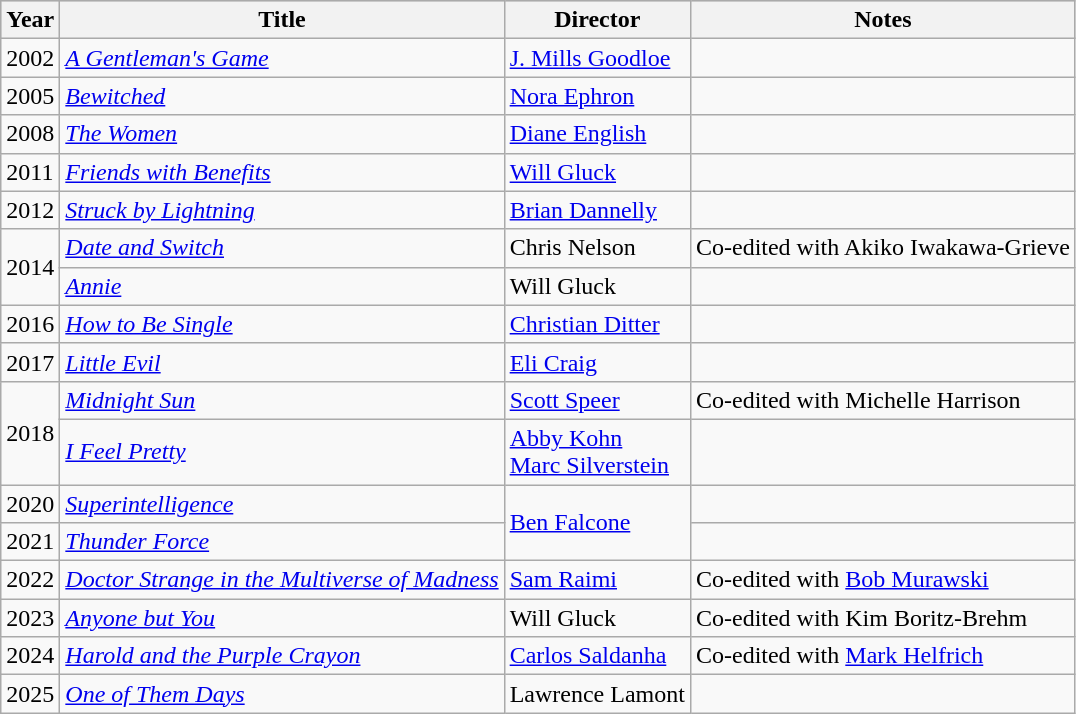<table class="wikitable">
<tr style="background:#ccc; text-align:center;">
<th>Year</th>
<th>Title</th>
<th>Director</th>
<th>Notes</th>
</tr>
<tr>
<td>2002</td>
<td><em><a href='#'>A Gentleman's Game</a></em></td>
<td><a href='#'>J. Mills Goodloe</a></td>
<td></td>
</tr>
<tr>
<td>2005</td>
<td><em><a href='#'>Bewitched</a></em></td>
<td><a href='#'>Nora Ephron</a></td>
<td></td>
</tr>
<tr>
<td>2008</td>
<td><em><a href='#'>The Women</a></em></td>
<td><a href='#'>Diane English</a></td>
<td></td>
</tr>
<tr>
<td>2011</td>
<td><em><a href='#'>Friends with Benefits</a></em></td>
<td><a href='#'>Will Gluck</a></td>
<td></td>
</tr>
<tr>
<td>2012</td>
<td><em><a href='#'>Struck by Lightning</a></em></td>
<td><a href='#'>Brian Dannelly</a></td>
<td></td>
</tr>
<tr>
<td rowspan=2>2014</td>
<td><em><a href='#'>Date and Switch</a></em></td>
<td>Chris Nelson</td>
<td>Co-edited with Akiko Iwakawa-Grieve</td>
</tr>
<tr>
<td><em><a href='#'>Annie</a></em></td>
<td>Will Gluck</td>
<td></td>
</tr>
<tr>
<td>2016</td>
<td><em><a href='#'>How to Be Single</a></em></td>
<td><a href='#'>Christian Ditter</a></td>
<td></td>
</tr>
<tr>
<td>2017</td>
<td><em><a href='#'>Little Evil</a></em></td>
<td><a href='#'>Eli Craig</a></td>
<td></td>
</tr>
<tr>
<td rowspan=2>2018</td>
<td><em><a href='#'>Midnight Sun</a></em></td>
<td><a href='#'>Scott Speer</a></td>
<td>Co-edited with Michelle Harrison</td>
</tr>
<tr>
<td><em><a href='#'>I Feel Pretty</a></em></td>
<td><a href='#'>Abby Kohn</a><br><a href='#'>Marc Silverstein</a></td>
<td></td>
</tr>
<tr>
<td>2020</td>
<td><em><a href='#'>Superintelligence</a></em></td>
<td rowspan=2><a href='#'>Ben Falcone</a></td>
<td></td>
</tr>
<tr>
<td>2021</td>
<td><em><a href='#'>Thunder Force</a></em></td>
<td></td>
</tr>
<tr>
<td>2022</td>
<td><em><a href='#'>Doctor Strange in the Multiverse of Madness</a></em></td>
<td><a href='#'>Sam Raimi</a></td>
<td>Co-edited with <a href='#'>Bob Murawski</a></td>
</tr>
<tr>
<td>2023</td>
<td><em><a href='#'>Anyone but You</a></em></td>
<td>Will Gluck</td>
<td>Co-edited with Kim Boritz-Brehm</td>
</tr>
<tr>
<td>2024</td>
<td><em><a href='#'>Harold and the Purple Crayon</a></em></td>
<td><a href='#'>Carlos Saldanha</a></td>
<td>Co-edited with <a href='#'>Mark Helfrich</a></td>
</tr>
<tr>
<td>2025</td>
<td><em><a href='#'>One of Them Days</a></em></td>
<td>Lawrence Lamont</td>
<td></td>
</tr>
</table>
